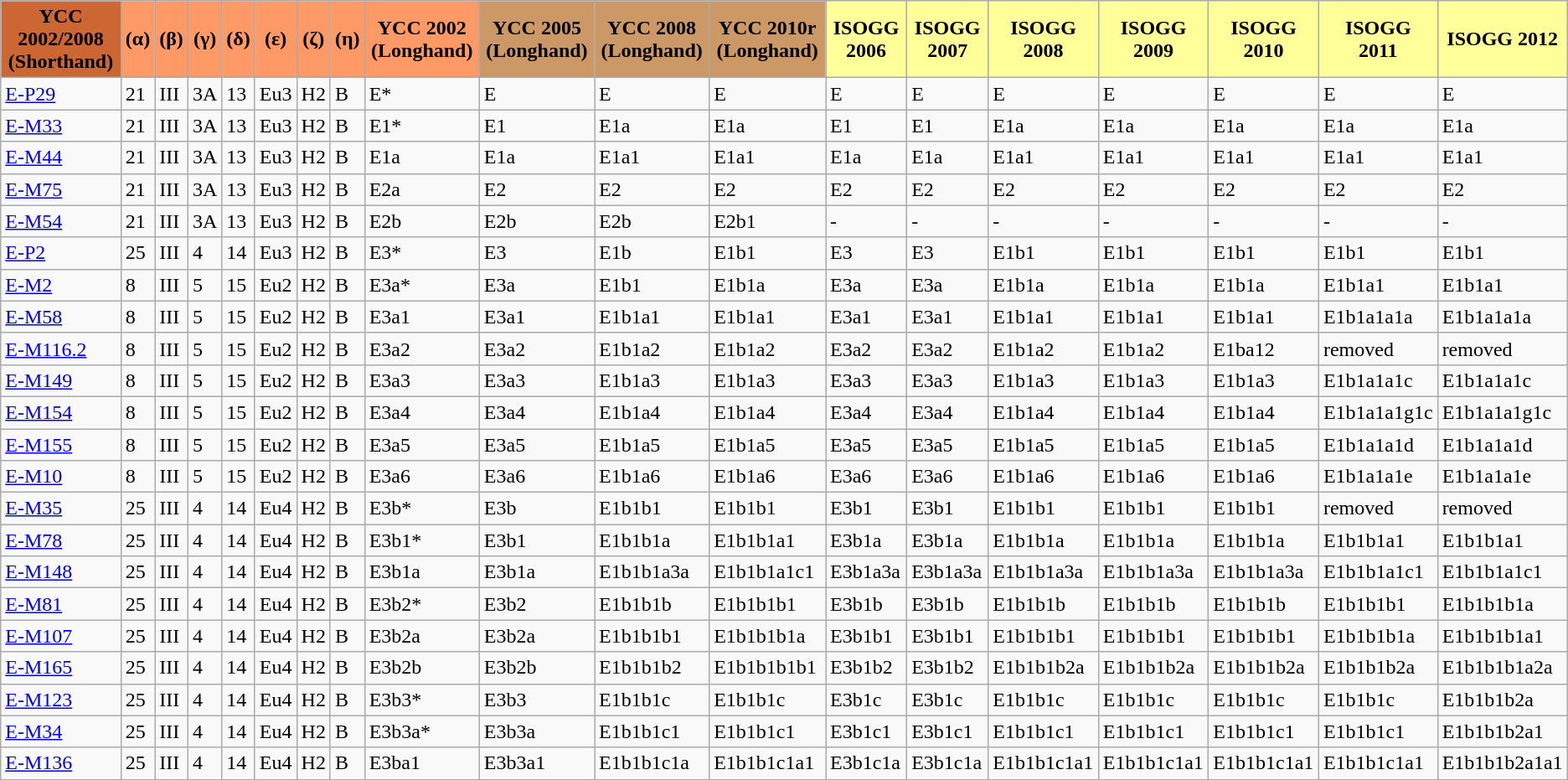<table class="wikitable">
<tr>
<th align="center" style="background:#c63;"><strong>YCC 2002/2008 (Shorthand)</strong></th>
<th align="center" style="background:#f96;"><strong>(α)</strong></th>
<th align="center" style="background:#f96;"><strong>(β)</strong></th>
<th align="center" style="background:#f96;"><strong>(γ)</strong></th>
<td align="center" style="background:#f96;"><strong>(δ)</strong></td>
<td align="center" style="background:#f96;"><strong>(ε)</strong></td>
<td align="center" style="background:#f96;"><strong>(ζ)</strong></td>
<td align="center" style="background:#f96"><strong>(η)</strong></td>
<td align="center" style="background:#f96"><strong>YCC 2002 (Longhand)</strong></td>
<td align="center" style="background:#c96;"><strong>YCC 2005 (Longhand)</strong></td>
<td align="center" style="background:#c96;"><strong>YCC 2008 (Longhand)</strong></td>
<td align="center" style="background:#c96;"><strong>YCC 2010r (Longhand)</strong></td>
<td align="center" style="background:#ff9;"><strong>ISOGG 2006</strong></td>
<td align="center" style="background:#ff9;"><strong>ISOGG 2007</strong></td>
<td align="center" style="background:#ff9;"><strong>ISOGG 2008</strong></td>
<td align="center" style="background:#ff9;"><strong>ISOGG 2009</strong></td>
<td align="center" style="background:#ff9;"><strong>ISOGG 2010</strong></td>
<td align="center" style="background:#ff9;"><strong>ISOGG 2011</strong></td>
<td align="center" style="background:#ff9;"><strong>ISOGG 2012</strong></td>
</tr>
<tr>
<td><a href='#'>E-P29</a></td>
<td>21</td>
<td>III</td>
<td>3A</td>
<td>13</td>
<td>Eu3</td>
<td>H2</td>
<td>B</td>
<td>E*</td>
<td>E</td>
<td>E</td>
<td>E</td>
<td>E</td>
<td>E</td>
<td>E</td>
<td>E</td>
<td>E</td>
<td>E</td>
<td>E</td>
</tr>
<tr>
<td><a href='#'>E-M33</a></td>
<td>21</td>
<td>III</td>
<td>3A</td>
<td>13</td>
<td>Eu3</td>
<td>H2</td>
<td>B</td>
<td>E1*</td>
<td>E1</td>
<td>E1a</td>
<td>E1a</td>
<td>E1</td>
<td>E1</td>
<td>E1a</td>
<td>E1a</td>
<td>E1a</td>
<td>E1a</td>
<td>E1a</td>
</tr>
<tr>
<td><a href='#'>E-M44</a></td>
<td>21</td>
<td>III</td>
<td>3A</td>
<td>13</td>
<td>Eu3</td>
<td>H2</td>
<td>B</td>
<td>E1a</td>
<td>E1a</td>
<td>E1a1</td>
<td>E1a1</td>
<td>E1a</td>
<td>E1a</td>
<td>E1a1</td>
<td>E1a1</td>
<td>E1a1</td>
<td>E1a1</td>
<td>E1a1</td>
</tr>
<tr>
<td><a href='#'>E-M75</a></td>
<td>21</td>
<td>III</td>
<td>3A</td>
<td>13</td>
<td>Eu3</td>
<td>H2</td>
<td>B</td>
<td>E2a</td>
<td>E2</td>
<td>E2</td>
<td>E2</td>
<td>E2</td>
<td>E2</td>
<td>E2</td>
<td>E2</td>
<td>E2</td>
<td>E2</td>
<td>E2</td>
</tr>
<tr>
<td><a href='#'>E-M54</a></td>
<td>21</td>
<td>III</td>
<td>3A</td>
<td>13</td>
<td>Eu3</td>
<td>H2</td>
<td>B</td>
<td>E2b</td>
<td>E2b</td>
<td>E2b</td>
<td>E2b1</td>
<td>-</td>
<td>-</td>
<td>-</td>
<td>-</td>
<td>-</td>
<td>-</td>
<td>-</td>
</tr>
<tr>
<td><a href='#'>E-P2</a></td>
<td>25</td>
<td>III</td>
<td>4</td>
<td>14</td>
<td>Eu3</td>
<td>H2</td>
<td>B</td>
<td>E3*</td>
<td>E3</td>
<td>E1b</td>
<td>E1b1</td>
<td>E3</td>
<td>E3</td>
<td>E1b1</td>
<td>E1b1</td>
<td>E1b1</td>
<td>E1b1</td>
<td>E1b1</td>
</tr>
<tr>
<td><a href='#'>E-M2</a></td>
<td>8</td>
<td>III</td>
<td>5</td>
<td>15</td>
<td>Eu2</td>
<td>H2</td>
<td>B</td>
<td>E3a*</td>
<td>E3a</td>
<td>E1b1</td>
<td>E1b1a</td>
<td>E3a</td>
<td>E3a</td>
<td>E1b1a</td>
<td>E1b1a</td>
<td>E1b1a</td>
<td>E1b1a1</td>
<td>E1b1a1</td>
</tr>
<tr>
<td><a href='#'>E-M58</a></td>
<td>8</td>
<td>III</td>
<td>5</td>
<td>15</td>
<td>Eu2</td>
<td>H2</td>
<td>B</td>
<td>E3a1</td>
<td>E3a1</td>
<td>E1b1a1</td>
<td>E1b1a1</td>
<td>E3a1</td>
<td>E3a1</td>
<td>E1b1a1</td>
<td>E1b1a1</td>
<td>E1b1a1</td>
<td>E1b1a1a1a</td>
<td>E1b1a1a1a</td>
</tr>
<tr>
<td><a href='#'>E-M116.2</a></td>
<td>8</td>
<td>III</td>
<td>5</td>
<td>15</td>
<td>Eu2</td>
<td>H2</td>
<td>B</td>
<td>E3a2</td>
<td>E3a2</td>
<td>E1b1a2</td>
<td>E1b1a2</td>
<td>E3a2</td>
<td>E3a2</td>
<td>E1b1a2</td>
<td>E1b1a2</td>
<td>E1ba12</td>
<td>removed</td>
<td>removed</td>
</tr>
<tr>
<td><a href='#'>E-M149</a></td>
<td>8</td>
<td>III</td>
<td>5</td>
<td>15</td>
<td>Eu2</td>
<td>H2</td>
<td>B</td>
<td>E3a3</td>
<td>E3a3</td>
<td>E1b1a3</td>
<td>E1b1a3</td>
<td>E3a3</td>
<td>E3a3</td>
<td>E1b1a3</td>
<td>E1b1a3</td>
<td>E1b1a3</td>
<td>E1b1a1a1c</td>
<td>E1b1a1a1c</td>
</tr>
<tr>
<td><a href='#'>E-M154</a></td>
<td>8</td>
<td>III</td>
<td>5</td>
<td>15</td>
<td>Eu2</td>
<td>H2</td>
<td>B</td>
<td>E3a4</td>
<td>E3a4</td>
<td>E1b1a4</td>
<td>E1b1a4</td>
<td>E3a4</td>
<td>E3a4</td>
<td>E1b1a4</td>
<td>E1b1a4</td>
<td>E1b1a4</td>
<td>E1b1a1a1g1c</td>
<td>E1b1a1a1g1c</td>
</tr>
<tr>
<td><a href='#'>E-M155</a></td>
<td>8</td>
<td>III</td>
<td>5</td>
<td>15</td>
<td>Eu2</td>
<td>H2</td>
<td>B</td>
<td>E3a5</td>
<td>E3a5</td>
<td>E1b1a5</td>
<td>E1b1a5</td>
<td>E3a5</td>
<td>E3a5</td>
<td>E1b1a5</td>
<td>E1b1a5</td>
<td>E1b1a5</td>
<td>E1b1a1a1d</td>
<td>E1b1a1a1d</td>
</tr>
<tr>
<td><a href='#'>E-M10</a></td>
<td>8</td>
<td>III</td>
<td>5</td>
<td>15</td>
<td>Eu2</td>
<td>H2</td>
<td>B</td>
<td>E3a6</td>
<td>E3a6</td>
<td>E1b1a6</td>
<td>E1b1a6</td>
<td>E3a6</td>
<td>E3a6</td>
<td>E1b1a6</td>
<td>E1b1a6</td>
<td>E1b1a6</td>
<td>E1b1a1a1e</td>
<td>E1b1a1a1e</td>
</tr>
<tr>
<td><a href='#'>E-M35</a></td>
<td>25</td>
<td>III</td>
<td>4</td>
<td>14</td>
<td>Eu4</td>
<td>H2</td>
<td>B</td>
<td>E3b*</td>
<td>E3b</td>
<td>E1b1b1</td>
<td>E1b1b1</td>
<td>E3b1</td>
<td>E3b1</td>
<td>E1b1b1</td>
<td>E1b1b1</td>
<td>E1b1b1</td>
<td>removed</td>
<td>removed</td>
</tr>
<tr>
<td><a href='#'>E-M78</a></td>
<td>25</td>
<td>III</td>
<td>4</td>
<td>14</td>
<td>Eu4</td>
<td>H2</td>
<td>B</td>
<td>E3b1*</td>
<td>E3b1</td>
<td>E1b1b1a</td>
<td>E1b1b1a1</td>
<td>E3b1a</td>
<td>E3b1a</td>
<td>E1b1b1a</td>
<td>E1b1b1a</td>
<td>E1b1b1a</td>
<td>E1b1b1a1</td>
<td>E1b1b1a1</td>
</tr>
<tr>
<td><a href='#'>E-M148</a></td>
<td>25</td>
<td>III</td>
<td>4</td>
<td>14</td>
<td>Eu4</td>
<td>H2</td>
<td>B</td>
<td>E3b1a</td>
<td>E3b1a</td>
<td>E1b1b1a3a</td>
<td>E1b1b1a1c1</td>
<td>E3b1a3a</td>
<td>E3b1a3a</td>
<td>E1b1b1a3a</td>
<td>E1b1b1a3a</td>
<td>E1b1b1a3a</td>
<td>E1b1b1a1c1</td>
<td>E1b1b1a1c1</td>
</tr>
<tr>
<td><a href='#'>E-M81</a></td>
<td>25</td>
<td>III</td>
<td>4</td>
<td>14</td>
<td>Eu4</td>
<td>H2</td>
<td>B</td>
<td>E3b2*</td>
<td>E3b2</td>
<td>E1b1b1b</td>
<td>E1b1b1b1</td>
<td>E3b1b</td>
<td>E3b1b</td>
<td>E1b1b1b</td>
<td>E1b1b1b</td>
<td>E1b1b1b</td>
<td>E1b1b1b1</td>
<td>E1b1b1b1a</td>
</tr>
<tr>
<td><a href='#'>E-M107</a></td>
<td>25</td>
<td>III</td>
<td>4</td>
<td>14</td>
<td>Eu4</td>
<td>H2</td>
<td>B</td>
<td>E3b2a</td>
<td>E3b2a</td>
<td>E1b1b1b1</td>
<td>E1b1b1b1a</td>
<td>E3b1b1</td>
<td>E3b1b1</td>
<td>E1b1b1b1</td>
<td>E1b1b1b1</td>
<td>E1b1b1b1</td>
<td>E1b1b1b1a</td>
<td>E1b1b1b1a1</td>
</tr>
<tr>
<td><a href='#'>E-M165</a></td>
<td>25</td>
<td>III</td>
<td>4</td>
<td>14</td>
<td>Eu4</td>
<td>H2</td>
<td>B</td>
<td>E3b2b</td>
<td>E3b2b</td>
<td>E1b1b1b2</td>
<td>E1b1b1b1b1</td>
<td>E3b1b2</td>
<td>E3b1b2</td>
<td>E1b1b1b2a</td>
<td>E1b1b1b2a</td>
<td>E1b1b1b2a</td>
<td>E1b1b1b2a</td>
<td>E1b1b1b1a2a</td>
</tr>
<tr>
<td><a href='#'>E-M123</a></td>
<td>25</td>
<td>III</td>
<td>4</td>
<td>14</td>
<td>Eu4</td>
<td>H2</td>
<td>B</td>
<td>E3b3*</td>
<td>E3b3</td>
<td>E1b1b1c</td>
<td>E1b1b1c</td>
<td>E3b1c</td>
<td>E3b1c</td>
<td>E1b1b1c</td>
<td>E1b1b1c</td>
<td>E1b1b1c</td>
<td>E1b1b1c</td>
<td>E1b1b1b2a</td>
</tr>
<tr>
<td><a href='#'>E-M34</a></td>
<td>25</td>
<td>III</td>
<td>4</td>
<td>14</td>
<td>Eu4</td>
<td>H2</td>
<td>B</td>
<td>E3b3a*</td>
<td>E3b3a</td>
<td>E1b1b1c1</td>
<td>E1b1b1c1</td>
<td>E3b1c1</td>
<td>E3b1c1</td>
<td>E1b1b1c1</td>
<td>E1b1b1c1</td>
<td>E1b1b1c1</td>
<td>E1b1b1c1</td>
<td>E1b1b1b2a1</td>
</tr>
<tr>
<td><a href='#'>E-M136</a></td>
<td>25</td>
<td>III</td>
<td>4</td>
<td>14</td>
<td>Eu4</td>
<td>H2</td>
<td>B</td>
<td>E3ba1</td>
<td>E3b3a1</td>
<td>E1b1b1c1a</td>
<td>E1b1b1c1a1</td>
<td>E3b1c1a</td>
<td>E3b1c1a</td>
<td>E1b1b1c1a1</td>
<td>E1b1b1c1a1</td>
<td>E1b1b1c1a1</td>
<td>E1b1b1c1a1</td>
<td>E1b1b1b2a1a1</td>
</tr>
<tr>
</tr>
</table>
